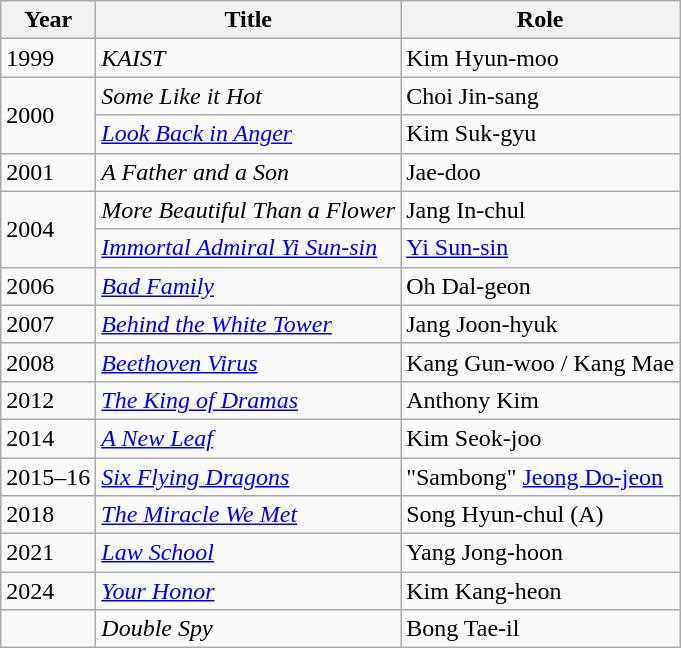<table class="wikitable sortable">
<tr>
<th>Year</th>
<th>Title</th>
<th>Role</th>
</tr>
<tr>
<td>1999</td>
<td><em>KAIST</em></td>
<td>Kim Hyun-moo</td>
</tr>
<tr>
<td rowspan="2">2000</td>
<td><em>Some Like it Hot</em></td>
<td>Choi Jin-sang</td>
</tr>
<tr>
<td><em><a href='#'>Look Back in Anger</a></em></td>
<td>Kim Suk-gyu</td>
</tr>
<tr>
<td>2001</td>
<td><em>A Father and a Son</em></td>
<td>Jae-doo</td>
</tr>
<tr>
<td rowspan="2">2004</td>
<td><em>More Beautiful Than a Flower</em></td>
<td>Jang In-chul</td>
</tr>
<tr>
<td><em><a href='#'>Immortal Admiral Yi Sun-sin</a></em></td>
<td><a href='#'>Yi Sun-sin</a></td>
</tr>
<tr>
<td>2006</td>
<td><em><a href='#'>Bad Family</a></em></td>
<td>Oh Dal-geon</td>
</tr>
<tr>
<td>2007</td>
<td><em><a href='#'>Behind the White Tower</a></em></td>
<td>Jang Joon-hyuk</td>
</tr>
<tr>
<td>2008</td>
<td><em><a href='#'>Beethoven Virus</a></em></td>
<td>Kang Gun-woo / Kang Mae</td>
</tr>
<tr>
<td>2012</td>
<td><em><a href='#'>The King of Dramas</a></em></td>
<td>Anthony Kim</td>
</tr>
<tr>
<td>2014</td>
<td><em><a href='#'>A New Leaf</a></em></td>
<td>Kim Seok-joo</td>
</tr>
<tr>
<td>2015–16</td>
<td><em><a href='#'>Six Flying Dragons</a></em></td>
<td>"Sambong" <a href='#'>Jeong Do-jeon</a></td>
</tr>
<tr>
<td>2018</td>
<td><em><a href='#'>The Miracle We Met</a></em></td>
<td>Song Hyun-chul (A)</td>
</tr>
<tr>
<td>2021</td>
<td><em><a href='#'>Law School</a></em></td>
<td>Yang Jong-hoon</td>
</tr>
<tr>
<td>2024</td>
<td><em><a href='#'>Your Honor</a></em></td>
<td>Kim Kang-heon</td>
</tr>
<tr>
<td></td>
<td><em>Double Spy</em></td>
<td>Bong Tae-il</td>
</tr>
</table>
